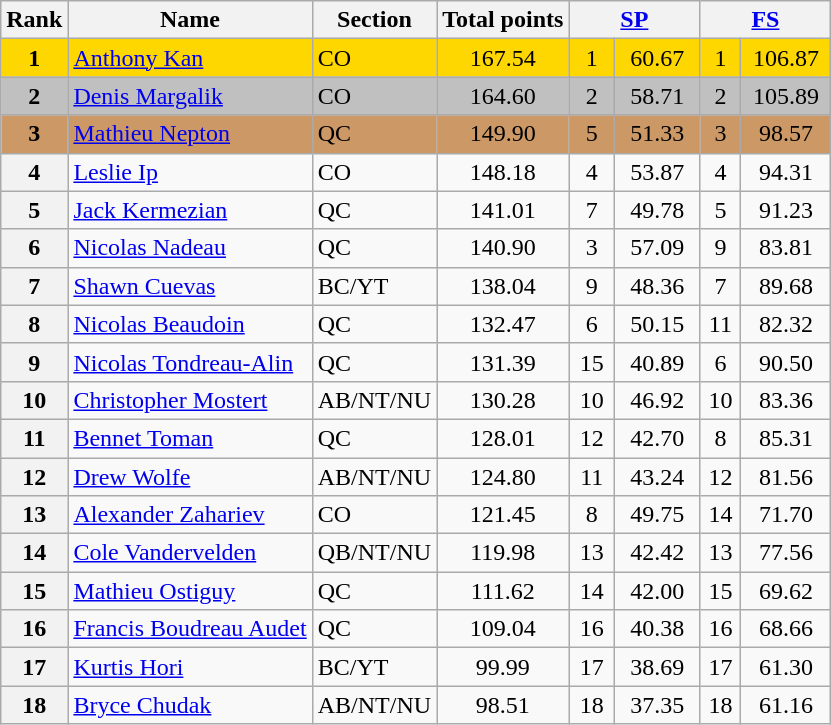<table class="wikitable sortable">
<tr>
<th>Rank</th>
<th>Name</th>
<th>Section</th>
<th>Total points</th>
<th colspan="2" width="80px"><a href='#'>SP</a></th>
<th colspan="2" width="80px"><a href='#'>FS</a></th>
</tr>
<tr bgcolor="gold">
<td align="center"><strong>1</strong></td>
<td><a href='#'>Anthony Kan</a></td>
<td>CO</td>
<td align="center">167.54</td>
<td align="center">1</td>
<td align="center">60.67</td>
<td align="center">1</td>
<td align="center">106.87</td>
</tr>
<tr bgcolor="silver">
<td align="center"><strong>2</strong></td>
<td><a href='#'>Denis Margalik</a></td>
<td>CO</td>
<td align="center">164.60</td>
<td align="center">2</td>
<td align="center">58.71</td>
<td align="center">2</td>
<td align="center">105.89</td>
</tr>
<tr bgcolor="cc9966">
<td align="center"><strong>3</strong></td>
<td><a href='#'>Mathieu Nepton</a></td>
<td>QC</td>
<td align="center">149.90</td>
<td align="center">5</td>
<td align="center">51.33</td>
<td align="center">3</td>
<td align="center">98.57</td>
</tr>
<tr>
<th>4</th>
<td><a href='#'>Leslie Ip</a></td>
<td>CO</td>
<td align="center">148.18</td>
<td align="center">4</td>
<td align="center">53.87</td>
<td align="center">4</td>
<td align="center">94.31</td>
</tr>
<tr>
<th>5</th>
<td><a href='#'>Jack Kermezian</a></td>
<td>QC</td>
<td align="center">141.01</td>
<td align="center">7</td>
<td align="center">49.78</td>
<td align="center">5</td>
<td align="center">91.23</td>
</tr>
<tr>
<th>6</th>
<td><a href='#'>Nicolas Nadeau</a></td>
<td>QC</td>
<td align="center">140.90</td>
<td align="center">3</td>
<td align="center">57.09</td>
<td align="center">9</td>
<td align="center">83.81</td>
</tr>
<tr>
<th>7</th>
<td><a href='#'>Shawn Cuevas</a></td>
<td>BC/YT</td>
<td align="center">138.04</td>
<td align="center">9</td>
<td align="center">48.36</td>
<td align="center">7</td>
<td align="center">89.68</td>
</tr>
<tr>
<th>8</th>
<td><a href='#'>Nicolas Beaudoin</a></td>
<td>QC</td>
<td align="center">132.47</td>
<td align="center">6</td>
<td align="center">50.15</td>
<td align="center">11</td>
<td align="center">82.32</td>
</tr>
<tr>
<th>9</th>
<td><a href='#'>Nicolas Tondreau-Alin</a></td>
<td>QC</td>
<td align="center">131.39</td>
<td align="center">15</td>
<td align="center">40.89</td>
<td align="center">6</td>
<td align="center">90.50</td>
</tr>
<tr>
<th>10</th>
<td><a href='#'>Christopher Mostert</a></td>
<td>AB/NT/NU</td>
<td align="center">130.28</td>
<td align="center">10</td>
<td align="center">46.92</td>
<td align="center">10</td>
<td align="center">83.36</td>
</tr>
<tr>
<th>11</th>
<td><a href='#'>Bennet Toman</a></td>
<td>QC</td>
<td align="center">128.01</td>
<td align="center">12</td>
<td align="center">42.70</td>
<td align="center">8</td>
<td align="center">85.31</td>
</tr>
<tr>
<th>12</th>
<td><a href='#'>Drew Wolfe</a></td>
<td>AB/NT/NU</td>
<td align="center">124.80</td>
<td align="center">11</td>
<td align="center">43.24</td>
<td align="center">12</td>
<td align="center">81.56</td>
</tr>
<tr>
<th>13</th>
<td><a href='#'>Alexander Zahariev</a></td>
<td>CO</td>
<td align="center">121.45</td>
<td align="center">8</td>
<td align="center">49.75</td>
<td align="center">14</td>
<td align="center">71.70</td>
</tr>
<tr>
<th>14</th>
<td><a href='#'>Cole Vandervelden</a></td>
<td>QB/NT/NU</td>
<td align="center">119.98</td>
<td align="center">13</td>
<td align="center">42.42</td>
<td align="center">13</td>
<td align="center">77.56</td>
</tr>
<tr>
<th>15</th>
<td><a href='#'>Mathieu Ostiguy</a></td>
<td>QC</td>
<td align="center">111.62</td>
<td align="center">14</td>
<td align="center">42.00</td>
<td align="center">15</td>
<td align="center">69.62</td>
</tr>
<tr>
<th>16</th>
<td><a href='#'>Francis Boudreau Audet</a></td>
<td>QC</td>
<td align="center">109.04</td>
<td align="center">16</td>
<td align="center">40.38</td>
<td align="center">16</td>
<td align="center">68.66</td>
</tr>
<tr>
<th>17</th>
<td><a href='#'>Kurtis Hori</a></td>
<td>BC/YT</td>
<td align="center">99.99</td>
<td align="center">17</td>
<td align="center">38.69</td>
<td align="center">17</td>
<td align="center">61.30</td>
</tr>
<tr>
<th>18</th>
<td><a href='#'>Bryce Chudak</a></td>
<td>AB/NT/NU</td>
<td align="center">98.51</td>
<td align="center">18</td>
<td align="center">37.35</td>
<td align="center">18</td>
<td align="center">61.16</td>
</tr>
</table>
